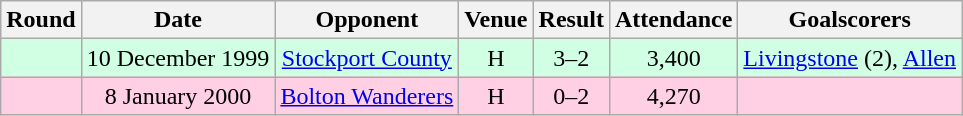<table class="wikitable sortable" style="text-align:center">
<tr>
<th>Round</th>
<th>Date</th>
<th>Opponent</th>
<th>Venue</th>
<th>Result</th>
<th>Attendance</th>
<th>Goalscorers</th>
</tr>
<tr style="background-color: #d0ffe3;">
<td></td>
<td>10 December 1999</td>
<td><a href='#'>Stockport County</a></td>
<td>H</td>
<td>3–2</td>
<td>3,400</td>
<td><a href='#'>Livingstone</a> (2), <a href='#'>Allen</a></td>
</tr>
<tr style="background-color: #ffd0e3;">
<td></td>
<td>8 January 2000</td>
<td><a href='#'>Bolton Wanderers</a></td>
<td>H</td>
<td>0–2</td>
<td>4,270</td>
<td></td>
</tr>
</table>
